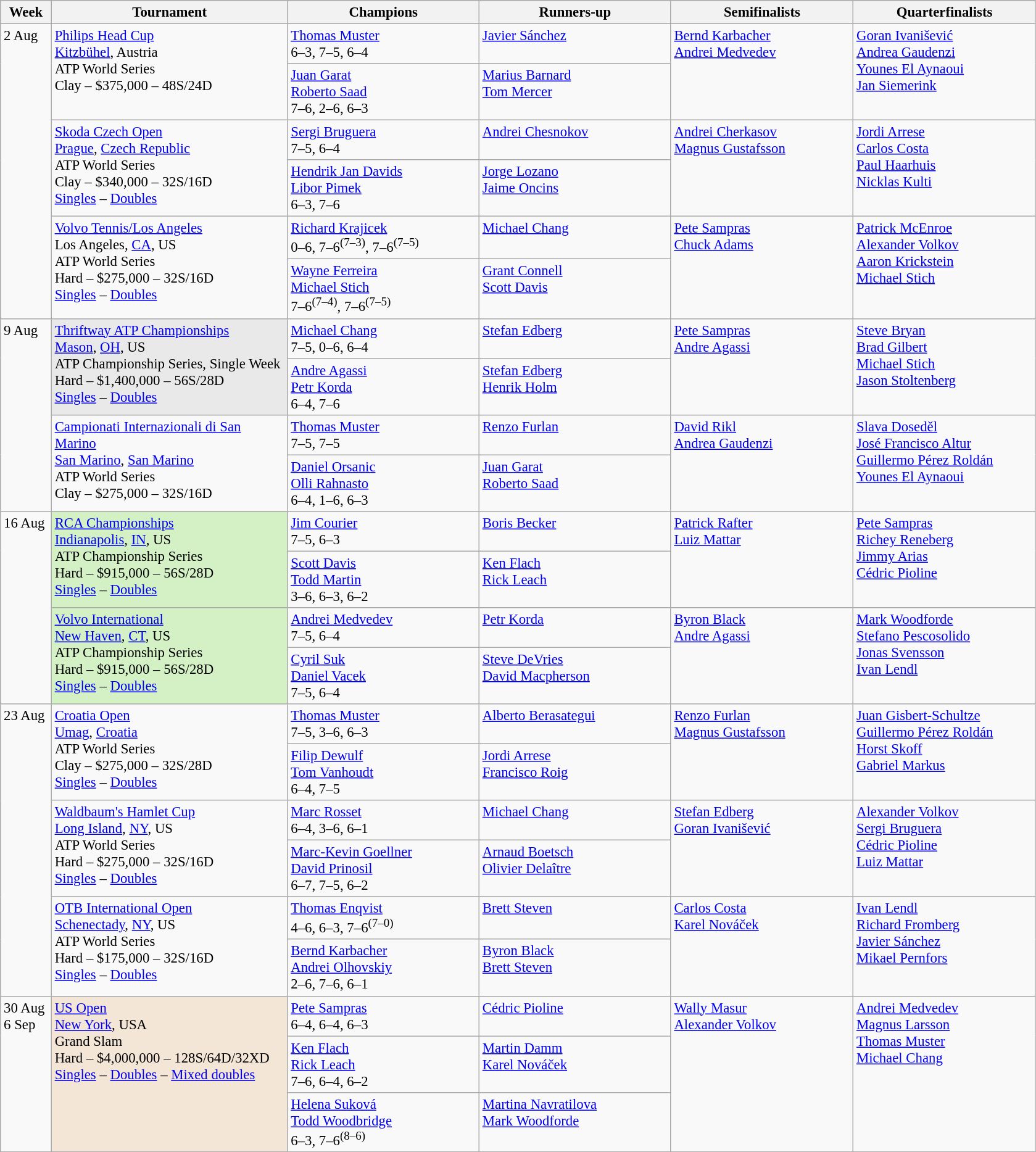<table class=wikitable style=font-size:95%>
<tr>
<th style="width:48px;">Week</th>
<th style="width:248px;">Tournament</th>
<th style="width:200px;">Champions</th>
<th style="width:200px;">Runners-up</th>
<th style="width:190px;">Semifinalists</th>
<th style="width:190px;">Quarterfinalists</th>
</tr>
<tr valign=top>
<td rowspan=6>2 Aug</td>
<td rowspan=2><a href='#'>Philips Head Cup</a> <br> <a href='#'>Kitzbühel</a>, Austria<br>ATP World Series<br>Clay – $375,000 – 48S/24D</td>
<td> <a href='#'>Thomas Muster</a><br> 6–3, 7–5, 6–4</td>
<td> <a href='#'>Javier Sánchez</a></td>
<td rowspan=2> <a href='#'>Bernd Karbacher</a><br> <a href='#'>Andrei Medvedev</a></td>
<td rowspan=2> <a href='#'>Goran Ivanišević</a><br> <a href='#'>Andrea Gaudenzi</a><br> <a href='#'>Younes El Aynaoui</a><br> <a href='#'>Jan Siemerink</a></td>
</tr>
<tr valign=top>
<td> <a href='#'>Juan Garat</a> <br>  <a href='#'>Roberto Saad</a><br> 7–6, 2–6, 6–3</td>
<td> <a href='#'>Marius Barnard</a> <br>  <a href='#'>Tom Mercer</a></td>
</tr>
<tr valign=top>
<td rowspan=2><a href='#'>Skoda Czech Open</a> <br> <a href='#'>Prague</a>, <a href='#'>Czech Republic</a><br>ATP World Series<br>Clay – $340,000 – 32S/16D <br> <a href='#'>Singles</a> – <a href='#'>Doubles</a></td>
<td> <a href='#'>Sergi Bruguera</a><br> 7–5, 6–4</td>
<td> <a href='#'>Andrei Chesnokov</a></td>
<td rowspan=2> <a href='#'>Andrei Cherkasov</a><br> <a href='#'>Magnus Gustafsson</a></td>
<td rowspan=2> <a href='#'>Jordi Arrese</a><br> <a href='#'>Carlos Costa</a><br> <a href='#'>Paul Haarhuis</a><br> <a href='#'>Nicklas Kulti</a></td>
</tr>
<tr valign=top>
<td> <a href='#'>Hendrik Jan Davids</a> <br>  <a href='#'>Libor Pimek</a><br> 6–3, 7–6</td>
<td> <a href='#'>Jorge Lozano</a> <br>  <a href='#'>Jaime Oncins</a></td>
</tr>
<tr valign=top>
<td rowspan=2><a href='#'>Volvo Tennis/Los Angeles</a> <br> Los Angeles, <a href='#'>CA</a>, US<br>ATP World Series<br>Hard – $275,000 – 32S/16D <br> <a href='#'>Singles</a> – <a href='#'>Doubles</a></td>
<td> <a href='#'>Richard Krajicek</a><br> 0–6, 7–6<sup>(7–3)</sup>, 7–6<sup>(7–5)</sup></td>
<td> <a href='#'>Michael Chang</a></td>
<td rowspan=2> <a href='#'>Pete Sampras</a><br> <a href='#'>Chuck Adams</a></td>
<td rowspan=2> <a href='#'>Patrick McEnroe</a><br> <a href='#'>Alexander Volkov</a><br> <a href='#'>Aaron Krickstein</a><br> <a href='#'>Michael Stich</a></td>
</tr>
<tr valign=top>
<td> <a href='#'>Wayne Ferreira</a> <br>  <a href='#'>Michael Stich</a><br> 7–6<sup>(7–4)</sup>, 7–6<sup>(7–5)</sup></td>
<td> <a href='#'>Grant Connell</a> <br>  <a href='#'>Scott Davis</a></td>
</tr>
<tr valign=top>
<td rowspan=4>9 Aug</td>
<td rowspan=2 bgcolor="E9E9E9"><a href='#'>Thriftway ATP Championships</a><br><a href='#'>Mason</a>, <a href='#'>OH</a>, US<br>ATP Championship Series, Single Week<br>Hard – $1,400,000 – 56S/28D <br> <a href='#'>Singles</a> – <a href='#'>Doubles</a></td>
<td> <a href='#'>Michael Chang</a><br> 7–5, 0–6, 6–4</td>
<td> <a href='#'>Stefan Edberg</a></td>
<td rowspan=2> <a href='#'>Pete Sampras</a><br> <a href='#'>Andre Agassi</a></td>
<td rowspan=2> <a href='#'>Steve Bryan</a><br> <a href='#'>Brad Gilbert</a><br> <a href='#'>Michael Stich</a><br> <a href='#'>Jason Stoltenberg</a></td>
</tr>
<tr valign=top>
<td> <a href='#'>Andre Agassi</a> <br>  <a href='#'>Petr Korda</a><br> 6–4, 7–6</td>
<td> <a href='#'>Stefan Edberg</a> <br>  <a href='#'>Henrik Holm</a></td>
</tr>
<tr valign=top>
<td rowspan=2><a href='#'>Campionati Internazionali di San Marino</a> <br> <a href='#'>San Marino</a>, <a href='#'>San Marino</a><br>ATP World Series<br>Clay – $275,000 – 32S/16D</td>
<td> <a href='#'>Thomas Muster</a><br> 7–5, 7–5</td>
<td> <a href='#'>Renzo Furlan</a></td>
<td rowspan=2> <a href='#'>David Rikl</a><br> <a href='#'>Andrea Gaudenzi</a></td>
<td rowspan=2> <a href='#'>Slava Doseděl</a><br> <a href='#'>José Francisco Altur</a><br> <a href='#'>Guillermo Pérez Roldán</a><br> <a href='#'>Younes El Aynaoui</a></td>
</tr>
<tr valign=top>
<td> <a href='#'>Daniel Orsanic</a> <br>  <a href='#'>Olli Rahnasto</a><br> 6–4, 1–6, 6–3</td>
<td> <a href='#'>Juan Garat</a> <br>  <a href='#'>Roberto Saad</a></td>
</tr>
<tr valign=top>
<td rowspan=4>16 Aug</td>
<td rowspan=2 bgcolor="#D4F1C5"><a href='#'>RCA Championships</a> <br> <a href='#'>Indianapolis</a>, <a href='#'>IN</a>, US<br>ATP Championship Series<br>Hard – $915,000 – 56S/28D <br> <a href='#'>Singles</a> – <a href='#'>Doubles</a></td>
<td> <a href='#'>Jim Courier</a><br> 7–5, 6–3</td>
<td> <a href='#'>Boris Becker</a></td>
<td rowspan=2> <a href='#'>Patrick Rafter</a><br> <a href='#'>Luiz Mattar</a></td>
<td rowspan=2> <a href='#'>Pete Sampras</a><br> <a href='#'>Richey Reneberg</a><br> <a href='#'>Jimmy Arias</a><br> <a href='#'>Cédric Pioline</a></td>
</tr>
<tr valign=top>
<td> <a href='#'>Scott Davis</a> <br>  <a href='#'>Todd Martin</a><br> 3–6, 6–3, 6–2</td>
<td> <a href='#'>Ken Flach</a> <br>  <a href='#'>Rick Leach</a></td>
</tr>
<tr valign=top>
<td rowspan=2 bgcolor="#D4F1C5"><a href='#'>Volvo International</a> <br> <a href='#'>New Haven</a>, <a href='#'>CT</a>, US<br>ATP Championship Series<br>Hard – $915,000 – 56S/28D <br> <a href='#'>Singles</a> – <a href='#'>Doubles</a></td>
<td> <a href='#'>Andrei Medvedev</a><br> 7–5, 6–4</td>
<td> <a href='#'>Petr Korda</a></td>
<td rowspan=2> <a href='#'>Byron Black</a><br> <a href='#'>Andre Agassi</a></td>
<td rowspan=2> <a href='#'>Mark Woodforde</a><br> <a href='#'>Stefano Pescosolido</a><br> <a href='#'>Jonas Svensson</a><br> <a href='#'>Ivan Lendl</a></td>
</tr>
<tr valign=top>
<td> <a href='#'>Cyril Suk</a> <br>  <a href='#'>Daniel Vacek</a><br> 7–5, 6–4</td>
<td> <a href='#'>Steve DeVries</a> <br>  <a href='#'>David Macpherson</a></td>
</tr>
<tr valign=top>
<td rowspan=6>23 Aug</td>
<td rowspan=2><a href='#'>Croatia Open</a> <br> <a href='#'>Umag</a>, <a href='#'>Croatia</a><br>ATP World Series<br>Clay – $275,000 – 32S/28D <br> <a href='#'>Singles</a> – <a href='#'>Doubles</a></td>
<td> <a href='#'>Thomas Muster</a><br> 7–5, 3–6, 6–3</td>
<td> <a href='#'>Alberto Berasategui</a></td>
<td rowspan=2> <a href='#'>Renzo Furlan</a><br> <a href='#'>Magnus Gustafsson</a></td>
<td rowspan=2> <a href='#'>Juan Gisbert-Schultze</a><br> <a href='#'>Guillermo Pérez Roldán</a><br> <a href='#'>Horst Skoff</a><br> <a href='#'>Gabriel Markus</a></td>
</tr>
<tr valign=top>
<td> <a href='#'>Filip Dewulf</a> <br>  <a href='#'>Tom Vanhoudt</a><br> 6–4, 7–5</td>
<td> <a href='#'>Jordi Arrese</a> <br>  <a href='#'>Francisco Roig</a></td>
</tr>
<tr valign=top>
<td rowspan=2><a href='#'>Waldbaum's Hamlet Cup</a> <br> <a href='#'>Long Island</a>, <a href='#'>NY</a>, US<br>ATP World Series<br>Hard – $275,000 – 32S/16D <br> <a href='#'>Singles</a> – <a href='#'>Doubles</a></td>
<td> <a href='#'>Marc Rosset</a><br> 6–4, 3–6, 6–1</td>
<td> <a href='#'>Michael Chang</a></td>
<td rowspan=2> <a href='#'>Stefan Edberg</a><br> <a href='#'>Goran Ivanišević</a></td>
<td rowspan=2> <a href='#'>Alexander Volkov</a><br> <a href='#'>Sergi Bruguera</a><br> <a href='#'>Cédric Pioline</a><br> <a href='#'>Luiz Mattar</a></td>
</tr>
<tr valign=top>
<td> <a href='#'>Marc-Kevin Goellner</a> <br>  <a href='#'>David Prinosil</a><br> 6–7, 7–5, 6–2</td>
<td> <a href='#'>Arnaud Boetsch</a> <br>  <a href='#'>Olivier Delaître</a></td>
</tr>
<tr valign=top>
<td rowspan=2><a href='#'>OTB International Open</a> <br> <a href='#'>Schenectady</a>, <a href='#'>NY</a>, US<br>ATP World Series<br>Hard – $175,000 – 32S/16D <br> <a href='#'>Singles</a> – <a href='#'>Doubles</a></td>
<td> <a href='#'>Thomas Enqvist</a><br> 4–6, 6–3, 7–6<sup>(7–0)</sup></td>
<td> <a href='#'>Brett Steven</a></td>
<td rowspan=2> <a href='#'>Carlos Costa</a><br> <a href='#'>Karel Nováček</a></td>
<td rowspan=2> <a href='#'>Ivan Lendl</a><br> <a href='#'>Richard Fromberg</a><br> <a href='#'>Javier Sánchez</a><br> <a href='#'>Mikael Pernfors</a></td>
</tr>
<tr valign=top>
<td> <a href='#'>Bernd Karbacher</a> <br>  <a href='#'>Andrei Olhovskiy</a><br> 2–6, 7–6, 6–1</td>
<td> <a href='#'>Byron Black</a> <br>  <a href='#'>Brett Steven</a></td>
</tr>
<tr valign=top>
<td rowspan=3>30 Aug<br>6 Sep</td>
<td rowspan=3 bgcolor=#F3E6D7><a href='#'>US Open</a><br> <a href='#'>New York</a>, USA<br>Grand Slam<br>Hard – $4,000,000 – 128S/64D/32XD <br> <a href='#'>Singles</a> – <a href='#'>Doubles</a> – <a href='#'>Mixed doubles</a></td>
<td> <a href='#'>Pete Sampras</a><br>6–4, 6–4, 6–3</td>
<td> <a href='#'>Cédric Pioline</a></td>
<td rowspan=3> <a href='#'>Wally Masur</a> <br>  <a href='#'>Alexander Volkov</a></td>
<td rowspan=3> <a href='#'>Andrei Medvedev</a> <br>  <a href='#'>Magnus Larsson</a> <br>  <a href='#'>Thomas Muster</a> <br>  <a href='#'>Michael Chang</a></td>
</tr>
<tr valign=top>
<td> <a href='#'>Ken Flach</a> <br>  <a href='#'>Rick Leach</a><br> 7–6, 6–4, 6–2</td>
<td> <a href='#'>Martin Damm</a> <br>  <a href='#'>Karel Nováček</a></td>
</tr>
<tr valign=top>
<td> <a href='#'>Helena Suková</a> <br>  <a href='#'>Todd Woodbridge</a><br> 6–3, 7–6<sup>(8–6)</sup></td>
<td> <a href='#'>Martina Navratilova</a> <br>  <a href='#'>Mark Woodforde</a></td>
</tr>
</table>
